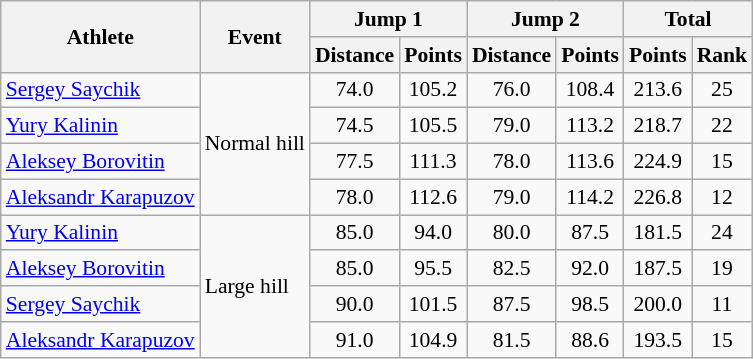<table class="wikitable" style="font-size:90%">
<tr>
<th rowspan="2">Athlete</th>
<th rowspan="2">Event</th>
<th colspan="2">Jump 1</th>
<th colspan="2">Jump 2</th>
<th colspan="2">Total</th>
</tr>
<tr>
<th>Distance</th>
<th>Points</th>
<th>Distance</th>
<th>Points</th>
<th>Points</th>
<th>Rank</th>
</tr>
<tr>
<td><a href='#'>Sergey Saychik</a></td>
<td rowspan="4">Normal hill</td>
<td align="center">74.0</td>
<td align="center">105.2</td>
<td align="center">76.0</td>
<td align="center">108.4</td>
<td align="center">213.6</td>
<td align="center">25</td>
</tr>
<tr>
<td><a href='#'>Yury Kalinin</a></td>
<td align="center">74.5</td>
<td align="center">105.5</td>
<td align="center">79.0</td>
<td align="center">113.2</td>
<td align="center">218.7</td>
<td align="center">22</td>
</tr>
<tr>
<td><a href='#'>Aleksey Borovitin</a></td>
<td align="center">77.5</td>
<td align="center">111.3</td>
<td align="center">78.0</td>
<td align="center">113.6</td>
<td align="center">224.9</td>
<td align="center">15</td>
</tr>
<tr>
<td><a href='#'>Aleksandr Karapuzov</a></td>
<td align="center">78.0</td>
<td align="center">112.6</td>
<td align="center">79.0</td>
<td align="center">114.2</td>
<td align="center">226.8</td>
<td align="center">12</td>
</tr>
<tr>
<td><a href='#'>Yury Kalinin</a></td>
<td rowspan="4">Large hill</td>
<td align="center">85.0</td>
<td align="center">94.0</td>
<td align="center">80.0</td>
<td align="center">87.5</td>
<td align="center">181.5</td>
<td align="center">24</td>
</tr>
<tr>
<td><a href='#'>Aleksey Borovitin</a></td>
<td align="center">85.0</td>
<td align="center">95.5</td>
<td align="center">82.5</td>
<td align="center">92.0</td>
<td align="center">187.5</td>
<td align="center">19</td>
</tr>
<tr>
<td><a href='#'>Sergey Saychik</a></td>
<td align="center">90.0</td>
<td align="center">101.5</td>
<td align="center">87.5</td>
<td align="center">98.5</td>
<td align="center">200.0</td>
<td align="center">11</td>
</tr>
<tr>
<td><a href='#'>Aleksandr Karapuzov</a></td>
<td align="center">91.0</td>
<td align="center">104.9</td>
<td align="center">81.5</td>
<td align="center">88.6</td>
<td align="center">193.5</td>
<td align="center">15</td>
</tr>
</table>
